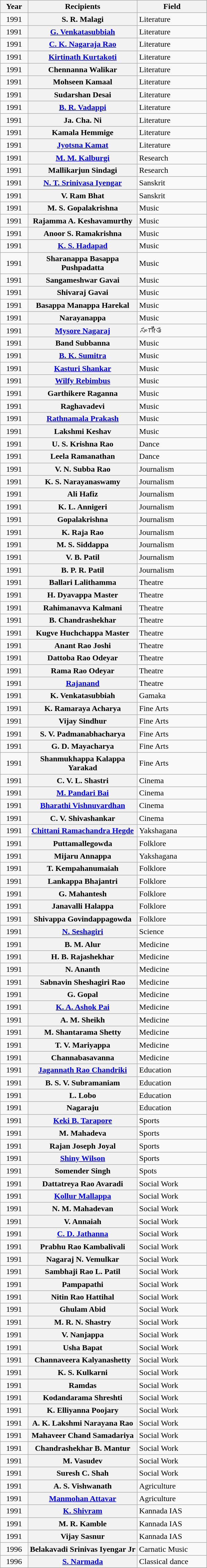<table class="wikitable plainrowheaders sortable" style="width:33%">
<tr>
<th scope="col" style="width:5%">Year</th>
<th scope="col" style="width:23%">Recipients</th>
<th scope="col" style="width:17%">Field</th>
</tr>
<tr>
<td style="text-align:center;">1991</td>
<th style="text-align:center;" scope="row">S. R. Malagi</th>
<td>Literature</td>
</tr>
<tr>
<td style="text-align:center;">1991</td>
<th style="text-align:center;" scope="row"><a href='#'>G. Venkatasubbiah</a></th>
<td>Literature</td>
</tr>
<tr>
<td style="text-align:center;">1991</td>
<th style="text-align:center;" scope="row"><a href='#'>C. K. Nagaraja Rao</a></th>
<td>Literature</td>
</tr>
<tr>
<td style="text-align:center;">1991</td>
<th style="text-align:center;" scope="row"><a href='#'>Kirtinath Kurtakoti</a></th>
<td>Literature</td>
</tr>
<tr>
<td style="text-align:center;">1991</td>
<th style="text-align:center;" scope="row">Chennanna Walikar</th>
<td>Literature</td>
</tr>
<tr>
<td style="text-align:center;">1991</td>
<th style="text-align:center;" scope="row">Mohseen Kamaal</th>
<td>Literature</td>
</tr>
<tr>
<td style="text-align:center;">1991</td>
<th style="text-align:center;" scope="row">Sudarshan Desai</th>
<td>Literature</td>
</tr>
<tr>
<td style="text-align:center;">1991</td>
<th style="text-align:center;" scope="row"><a href='#'>B. R. Vadappi</a></th>
<td>Literature</td>
</tr>
<tr>
<td style="text-align:center;">1991</td>
<th style="text-align:center;" scope="row">Ja. Cha. Ni</th>
<td>Literature</td>
</tr>
<tr>
<td style="text-align:center;">1991</td>
<th style="text-align:center;" scope="row">Kamala Hemmige</th>
<td>Literature</td>
</tr>
<tr>
<td style="text-align:center;">1991</td>
<th style="text-align:center;" scope="row"><a href='#'>Jyotsna Kamat</a></th>
<td>Literature</td>
</tr>
<tr>
<td style="text-align:center;">1991</td>
<th style="text-align:center;" scope="row"><a href='#'>M. M. Kalburgi</a></th>
<td>Research</td>
</tr>
<tr>
<td style="text-align:center;">1991</td>
<th style="text-align:center;" scope="row">Mallikarjun Sindagi</th>
<td>Research</td>
</tr>
<tr>
<td style="text-align:center;">1991</td>
<th style="text-align:center;" scope="row"><a href='#'>N. T. Srinivasa Iyengar</a></th>
<td>Sanskrit</td>
</tr>
<tr>
<td style="text-align:center;">1991</td>
<th style="text-align:center;" scope="row">V. Ram Bhat</th>
<td>Sanskrit</td>
</tr>
<tr>
<td style="text-align:center;">1991</td>
<th style="text-align:center;" scope="row">M. S. Gopalakrishna</th>
<td>Music</td>
</tr>
<tr>
<td style="text-align:center;">1991</td>
<th style="text-align:center;" scope="row">Rajamma A. Keshavamurthy</th>
<td>Music</td>
</tr>
<tr>
<td style="text-align:center;">1991</td>
<th style="text-align:center;" scope="row">Anoor S. Ramakrishna</th>
<td>Music</td>
</tr>
<tr>
<td style="text-align:center;">1991</td>
<th style="text-align:center;" scope="row"><a href='#'>K. S. Hadapad</a></th>
<td>Music</td>
</tr>
<tr>
<td style="text-align:center;">1991</td>
<th style="text-align:center;" scope="row">Sharanappa Basappa Pushpadatta</th>
<td>Music</td>
</tr>
<tr>
<td style="text-align:center;">1991</td>
<th style="text-align:center;" scope="row">Sangameshwar Gavai</th>
<td>Music</td>
</tr>
<tr>
<td style="text-align:center;">1991</td>
<th style="text-align:center;" scope="row">Shivaraj Gavai</th>
<td>Music</td>
</tr>
<tr>
<td style="text-align:center;">1991</td>
<th style="text-align:center;" scope="row">Basappa Manappa Harekal</th>
<td>Music</td>
</tr>
<tr>
<td style="text-align:center;">1991</td>
<th style="text-align:center;" scope="row">Narayanappa</th>
<td>Music</td>
</tr>
<tr>
<td style="text-align:center;">1991</td>
<th style="text-align:center;" scope="row"><a href='#'>Mysore Nagaraj</a></th>
<td>ಸಂಗೀತ</td>
</tr>
<tr>
<td style="text-align:center;">1991</td>
<th style="text-align:center;" scope="row">Band Subbanna</th>
<td>Music</td>
</tr>
<tr>
<td style="text-align:center;">1991</td>
<th style="text-align:center;" scope="row"><a href='#'>B. K. Sumitra</a></th>
<td>Music</td>
</tr>
<tr>
<td style="text-align:center;">1991</td>
<th style="text-align:center;" scope="row"><a href='#'>Kasturi Shankar</a></th>
<td>Music</td>
</tr>
<tr>
<td style="text-align:center;">1991</td>
<th style="text-align:center;" scope="row"><a href='#'>Wilfy Rebimbus</a></th>
<td>Music</td>
</tr>
<tr>
<td style="text-align:center;">1991</td>
<th style="text-align:center;" scope="row">Garthikere Raganna</th>
<td>Music</td>
</tr>
<tr>
<td style="text-align:center;">1991</td>
<th style="text-align:center;" scope="row">Raghavadevi</th>
<td>Music</td>
</tr>
<tr>
<td style="text-align:center;">1991</td>
<th style="text-align:center;" scope="row"><a href='#'>Rathnamala Prakash</a></th>
<td>Music</td>
</tr>
<tr>
<td style="text-align:center;">1991</td>
<th style="text-align:center;" scope="row">Lakshmi Keshav</th>
<td>Music</td>
</tr>
<tr>
<td style="text-align:center;">1991</td>
<th style="text-align:center;" scope="row">U. S. Krishna Rao<br></th>
<td>Dance</td>
</tr>
<tr>
<td style="text-align:center;">1991</td>
<th style="text-align:center;" scope="row">Leela Ramanathan</th>
<td>Dance</td>
</tr>
<tr>
<td style="text-align:center;">1991</td>
<th style="text-align:center;" scope="row">V. N. Subba Rao</th>
<td>Journalism</td>
</tr>
<tr>
<td style="text-align:center;">1991</td>
<th style="text-align:center;" scope="row">K. S. Narayanaswamy</th>
<td>Journalism</td>
</tr>
<tr>
<td style="text-align:center;">1991</td>
<th style="text-align:center;" scope="row">Ali Hafiz</th>
<td>Journalism</td>
</tr>
<tr>
<td style="text-align:center;">1991</td>
<th style="text-align:center;" scope="row">K. L. Annigeri</th>
<td>Journalism</td>
</tr>
<tr>
<td style="text-align:center;">1991</td>
<th style="text-align:center;" scope="row">Gopalakrishna</th>
<td>Journalism</td>
</tr>
<tr>
<td style="text-align:center;">1991</td>
<th style="text-align:center;" scope="row">K. Raja Rao</th>
<td>Journalism</td>
</tr>
<tr>
<td style="text-align:center;">1991</td>
<th style="text-align:center;" scope="row">M. S. Siddappa</th>
<td>Journalism</td>
</tr>
<tr>
<td style="text-align:center;">1991</td>
<th style="text-align:center;" scope="row">V. B. Patil</th>
<td>Journalism</td>
</tr>
<tr>
<td style="text-align:center;">1991</td>
<th style="text-align:center;" scope="row">B. P. R. Patil</th>
<td>Journalism</td>
</tr>
<tr>
<td style="text-align:center;">1991</td>
<th style="text-align:center;" scope="row">Ballari Lalithamma</th>
<td>Theatre</td>
</tr>
<tr>
<td style="text-align:center;">1991</td>
<th style="text-align:center;" scope="row">H. Dyavappa Master</th>
<td>Theatre</td>
</tr>
<tr>
<td style="text-align:center;">1991</td>
<th style="text-align:center;" scope="row">Rahimanavva Kalmani</th>
<td>Theatre</td>
</tr>
<tr>
<td style="text-align:center;">1991</td>
<th style="text-align:center;" scope="row">B. Chandrashekhar</th>
<td>Theatre</td>
</tr>
<tr>
<td style="text-align:center;">1991</td>
<th style="text-align:center;" scope="row">Kugve Huchchappa Master</th>
<td>Theatre</td>
</tr>
<tr>
<td style="text-align:center;">1991</td>
<th style="text-align:center;" scope="row">Anant Rao Joshi</th>
<td>Theatre</td>
</tr>
<tr>
<td style="text-align:center;">1991</td>
<th style="text-align:center;" scope="row">Dattoba Rao Odeyar</th>
<td>Theatre</td>
</tr>
<tr>
<td style="text-align:center;">1991</td>
<th style="text-align:center;" scope="row">Rama Rao Odeyar</th>
<td>Theatre</td>
</tr>
<tr>
<td style="text-align:center;">1991</td>
<th style="text-align:center;" scope="row"><a href='#'>Rajanand</a></th>
<td>Theatre</td>
</tr>
<tr>
<td style="text-align:center;">1991</td>
<th style="text-align:center;" scope="row">K. Venkatasubbiah</th>
<td>Gamaka</td>
</tr>
<tr>
<td style="text-align:center;">1991</td>
<th style="text-align:center;" scope="row">K. Ramaraya Acharya</th>
<td>Fine Arts</td>
</tr>
<tr>
<td style="text-align:center;">1991</td>
<th style="text-align:center;" scope="row">Vijay Sindhur</th>
<td>Fine Arts</td>
</tr>
<tr>
<td style="text-align:center;">1991</td>
<th style="text-align:center;" scope="row">S. V. Padmanabhacharya</th>
<td>Fine Arts</td>
</tr>
<tr>
<td style="text-align:center;">1991</td>
<th style="text-align:center;" scope="row">G. D. Mayacharya</th>
<td>Fine Arts</td>
</tr>
<tr>
<td style="text-align:center;">1991</td>
<th style="text-align:center;" scope="row">Shanmukhappa Kalappa Yarakad</th>
<td>Fine Arts</td>
</tr>
<tr>
<td style="text-align:center;">1991</td>
<th style="text-align:center;" scope="row">C. V. L. Shastri</th>
<td>Cinema</td>
</tr>
<tr>
<td style="text-align:center;">1991</td>
<th style="text-align:center;" scope="row"><a href='#'>M. Pandari Bai</a></th>
<td>Cinema</td>
</tr>
<tr>
<td style="text-align:center;">1991</td>
<th style="text-align:center;" scope="row"><a href='#'>Bharathi Vishnuvardhan</a></th>
<td>Cinema</td>
</tr>
<tr>
<td style="text-align:center;">1991</td>
<th style="text-align:center;" scope="row">C. V. Shivashankar</th>
<td>Cinema</td>
</tr>
<tr>
<td style="text-align:center;">1991</td>
<th style="text-align:center;" scope="row"><a href='#'>Chittani Ramachandra Hegde</a></th>
<td>Yakshagana</td>
</tr>
<tr>
<td style="text-align:center;">1991</td>
<th style="text-align:center;" scope="row">Puttamallegowda</th>
<td>Folklore</td>
</tr>
<tr>
<td style="text-align:center;">1991</td>
<th style="text-align:center;" scope="row">Mijaru Annappa</th>
<td>Yakshagana</td>
</tr>
<tr>
<td style="text-align:center;">1991</td>
<th style="text-align:center;" scope="row">T. Kempahanumaiah</th>
<td>Folklore</td>
</tr>
<tr>
<td style="text-align:center;">1991</td>
<th style="text-align:center;" scope="row">Lankappa Bhajantri</th>
<td>Folklore</td>
</tr>
<tr>
<td style="text-align:center;">1991</td>
<th style="text-align:center;" scope="row">G. Mahantesh</th>
<td>Folklore</td>
</tr>
<tr>
<td style="text-align:center;">1991</td>
<th style="text-align:center;" scope="row">Janavalli Halappa</th>
<td>Folklore</td>
</tr>
<tr>
<td style="text-align:center;">1991</td>
<th style="text-align:center;" scope="row">Shivappa Govindappagowda</th>
<td>Folklore</td>
</tr>
<tr>
<td style="text-align:center;">1991</td>
<th style="text-align:center;" scope="row"><a href='#'>N. Seshagiri</a></th>
<td>Science</td>
</tr>
<tr>
<td style="text-align:center;">1991</td>
<th style="text-align:center;" scope="row">B. M. Alur</th>
<td>Medicine</td>
</tr>
<tr>
<td style="text-align:center;">1991</td>
<th style="text-align:center;" scope="row">H. B. Rajashekhar</th>
<td>Medicine</td>
</tr>
<tr>
<td style="text-align:center;">1991</td>
<th style="text-align:center;" scope="row">N. Ananth</th>
<td>Medicine</td>
</tr>
<tr>
<td style="text-align:center;">1991</td>
<th style="text-align:center;" scope="row">Sabnavin Sheshagiri Rao</th>
<td>Medicine</td>
</tr>
<tr>
<td style="text-align:center;">1991</td>
<th style="text-align:center;" scope="row">G. Gopal</th>
<td>Medicine</td>
</tr>
<tr>
<td style="text-align:center;">1991</td>
<th style="text-align:center;" scope="row"><a href='#'>K. A. Ashok Pai</a></th>
<td>Medicine</td>
</tr>
<tr>
<td style="text-align:center;">1991</td>
<th style="text-align:center;" scope="row">A. M. Sheikh</th>
<td>Medicine</td>
</tr>
<tr>
<td style="text-align:center;">1991</td>
<th style="text-align:center;" scope="row">M. Shantarama Shetty</th>
<td>Medicine</td>
</tr>
<tr>
<td style="text-align:center;">1991</td>
<th style="text-align:center;" scope="row">T. V. Mariyappa</th>
<td>Medicine</td>
</tr>
<tr>
<td style="text-align:center;">1991</td>
<th style="text-align:center;" scope="row">Channabasavanna</th>
<td>Medicine</td>
</tr>
<tr>
<td style="text-align:center;">1991</td>
<th style="text-align:center;" scope="row"><a href='#'>Jagannath Rao Chandriki</a></th>
<td>Education</td>
</tr>
<tr>
<td style="text-align:center;">1991</td>
<th style="text-align:center;" scope="row">B. S. V. Subramaniam</th>
<td>Education</td>
</tr>
<tr>
<td style="text-align:center;">1991</td>
<th style="text-align:center;" scope="row">L. Lobo</th>
<td>Education</td>
</tr>
<tr>
<td style="text-align:center;">1991</td>
<th style="text-align:center;" scope="row">Nagaraju</th>
<td>Education</td>
</tr>
<tr>
<td style="text-align:center;">1991</td>
<th style="text-align:center;" scope="row"><a href='#'>Keki B. Tarapore</a></th>
<td>Sports</td>
</tr>
<tr>
<td style="text-align:center;">1991</td>
<th style="text-align:center;" scope="row">M. Mahadeva</th>
<td>Sports</td>
</tr>
<tr>
<td style="text-align:center;">1991</td>
<th style="text-align:center;" scope="row">Rajan Joseph Joyal</th>
<td>Sports</td>
</tr>
<tr>
<td style="text-align:center;">1991</td>
<th style="text-align:center;" scope="row"><a href='#'>Shiny Wilson</a></th>
<td>Sports</td>
</tr>
<tr>
<td style="text-align:center;">1991</td>
<th style="text-align:center;" scope="row">Somender Singh</th>
<td>Spots</td>
</tr>
<tr>
<td style="text-align:center;">1991</td>
<th style="text-align:center;" scope="row">Dattatreya Rao Avaradi</th>
<td>Social Work</td>
</tr>
<tr>
<td style="text-align:center;">1991</td>
<th style="text-align:center;" scope="row"><a href='#'>Kollur Mallappa</a></th>
<td>Social Work</td>
</tr>
<tr>
<td style="text-align:center;">1991</td>
<th style="text-align:center;" scope="row">N. M. Mahadevan</th>
<td>Social Work</td>
</tr>
<tr>
<td style="text-align:center;">1991</td>
<th style="text-align:center;" scope="row">V. Annaiah</th>
<td>Social Work</td>
</tr>
<tr>
<td style="text-align:center;">1991</td>
<th style="text-align:center;" scope="row"><a href='#'>C. D. Jathanna</a></th>
<td>Social Work</td>
</tr>
<tr>
<td style="text-align:center;">1991</td>
<th style="text-align:center;" scope="row">Prabhu Rao Kambalivali</th>
<td>Social Work</td>
</tr>
<tr>
<td style="text-align:center;">1991</td>
<th style="text-align:center;" scope="row">Nagaraj N. Vemulkar</th>
<td>Social Work</td>
</tr>
<tr>
<td style="text-align:center;">1991</td>
<th style="text-align:center;" scope="row">Sambhaji Rao L. Patil</th>
<td>Social Work</td>
</tr>
<tr>
<td style="text-align:center;">1991</td>
<th style="text-align:center;" scope="row">Pampapathi</th>
<td>Social Work</td>
</tr>
<tr>
<td style="text-align:center;">1991</td>
<th style="text-align:center;" scope="row">Nitin Rao Hattihal</th>
<td>Social Work</td>
</tr>
<tr>
<td style="text-align:center;">1991</td>
<th style="text-align:center;" scope="row">Ghulam Abid</th>
<td>Social Work</td>
</tr>
<tr>
<td style="text-align:center;">1991</td>
<th style="text-align:center;" scope="row">M. R. N. Shastry</th>
<td>Social Work</td>
</tr>
<tr>
<td style="text-align:center;">1991</td>
<th style="text-align:center;" scope="row">V. Nanjappa</th>
<td>Social Work</td>
</tr>
<tr>
<td style="text-align:center;">1991</td>
<th style="text-align:center;" scope="row">Usha Bapat</th>
<td>Social Work</td>
</tr>
<tr>
<td style="text-align:center;">1991</td>
<th style="text-align:center;" scope="row">Channaveera Kalyanashetty</th>
<td>Social Work</td>
</tr>
<tr>
<td style="text-align:center;">1991</td>
<th style="text-align:center;" scope="row">K. S. Kulkarni</th>
<td>Social Work</td>
</tr>
<tr>
<td style="text-align:center;">1991</td>
<th style="text-align:center;" scope="row">Ramdas</th>
<td>Social Work</td>
</tr>
<tr>
<td style="text-align:center;">1991</td>
<th style="text-align:center;" scope="row">Kodandarama Shreshti</th>
<td>Social Work</td>
</tr>
<tr>
<td style="text-align:center;">1991</td>
<th style="text-align:center;" scope="row">K. Elliyanna Poojary</th>
<td>Social Work</td>
</tr>
<tr>
<td style="text-align:center;">1991</td>
<th style="text-align:center;" scope="row">A. K. Lakshmi Narayana Rao</th>
<td>Social Work</td>
</tr>
<tr>
<td style="text-align:center;">1991</td>
<th style="text-align:center;" scope="row">Mahaveer Chand Samadariya</th>
<td>Social Work</td>
</tr>
<tr>
<td style="text-align:center;">1991</td>
<th style="text-align:center;" scope="row">Chandrashekhar B. Mantur</th>
<td>Social Work</td>
</tr>
<tr>
<td style="text-align:center;">1991</td>
<th style="text-align:center;" scope="row">M. Vasudev</th>
<td>Social Work</td>
</tr>
<tr>
<td style="text-align:center;">1991</td>
<th style="text-align:center;" scope="row">Suresh C. Shah</th>
<td>Social Work</td>
</tr>
<tr>
<td style="text-align:center;">1991</td>
<th style="text-align:center;" scope="row">A. S. Vishwanath</th>
<td>Agriculture</td>
</tr>
<tr>
<td style="text-align:center;">1991</td>
<th style="text-align:center;" scope="row"><a href='#'>Manmohan Attavar</a></th>
<td>Agriculture</td>
</tr>
<tr>
<td style="text-align:center;">1991</td>
<th style="text-align:center;" scope="row"><a href='#'>K. Shivram</a></th>
<td>Kannada IAS</td>
</tr>
<tr>
<td style="text-align:center;">1991</td>
<th style="text-align:center;" scope="row">M. R. Kamble</th>
<td>Kannada IAS</td>
</tr>
<tr>
<td style="text-align:center;">1991</td>
<th style="text-align:center;" scope="row">Vijay Sasnur</th>
<td>Kannada IAS</td>
</tr>
<tr>
<td style="text-align:center;">1996</td>
<th style="text-align:center;" scope="row">Belakavadi Srinivas Iyengar Jr</th>
<td>Carnatic Music</td>
</tr>
<tr>
<td style="text-align:center;">1996</td>
<th style="text-align:center;" scope="row"><a href='#'>S. Narmada</a></th>
<td>Classical dance</td>
</tr>
<tr>
</tr>
</table>
